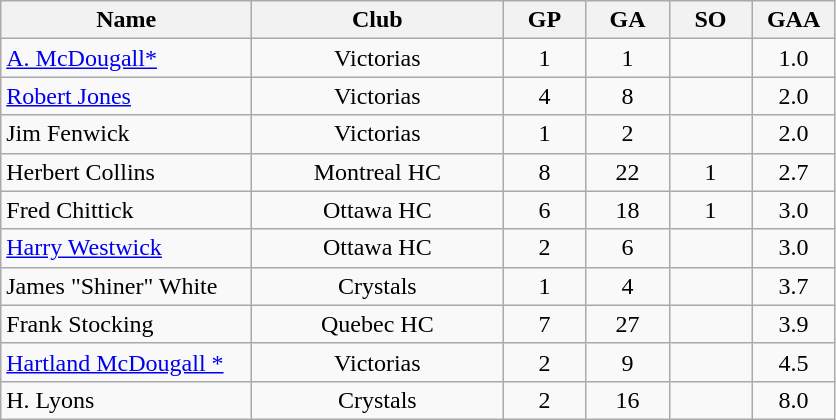<table class="wikitable" style="text-align:center;">
<tr>
<th style="width:10em">Name</th>
<th style="width:10em">Club</th>
<th style="width:3em">GP</th>
<th style="width:3em">GA</th>
<th style="width:3em">SO</th>
<th style="width:3em">GAA</th>
</tr>
<tr>
<td align="left"><a href='#'> A. McDougall*</a></td>
<td>Victorias</td>
<td>1</td>
<td>1</td>
<td></td>
<td>1.0</td>
</tr>
<tr>
<td align="left"><a href='#'> Robert Jones</a></td>
<td>Victorias</td>
<td>4</td>
<td>8</td>
<td></td>
<td>2.0</td>
</tr>
<tr>
<td align="left">Jim Fenwick</td>
<td>Victorias</td>
<td>1</td>
<td>2</td>
<td></td>
<td>2.0</td>
</tr>
<tr>
<td align="left">Herbert Collins</td>
<td>Montreal HC</td>
<td>8</td>
<td>22</td>
<td>1</td>
<td>2.7</td>
</tr>
<tr>
<td align="left">Fred Chittick</td>
<td>Ottawa HC</td>
<td>6</td>
<td>18</td>
<td>1</td>
<td>3.0</td>
</tr>
<tr>
<td align="left"><a href='#'> Harry Westwick</a></td>
<td>Ottawa HC</td>
<td>2</td>
<td>6</td>
<td></td>
<td>3.0</td>
</tr>
<tr>
<td align="left">James "Shiner" White</td>
<td>Crystals</td>
<td>1</td>
<td>4</td>
<td></td>
<td>3.7</td>
</tr>
<tr>
<td align="left">Frank Stocking</td>
<td>Quebec HC</td>
<td>7</td>
<td>27</td>
<td></td>
<td>3.9</td>
</tr>
<tr>
<td align="left"><a href='#'> Hartland McDougall *</a></td>
<td>Victorias</td>
<td>2</td>
<td>9</td>
<td></td>
<td>4.5</td>
</tr>
<tr>
<td align="left">H. Lyons</td>
<td>Crystals</td>
<td>2</td>
<td>16</td>
<td></td>
<td>8.0</td>
</tr>
</table>
